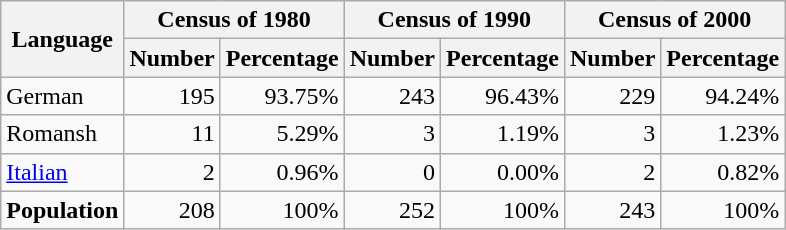<table class="wikitable">
<tr ---->
<th rowspan="2">Language</th>
<th colspan="2">Census of 1980</th>
<th colspan="2">Census of 1990</th>
<th colspan="2">Census of 2000</th>
</tr>
<tr ---->
<th>Number</th>
<th>Percentage</th>
<th>Number</th>
<th>Percentage</th>
<th>Number</th>
<th>Percentage</th>
</tr>
<tr ---->
<td>German</td>
<td align=right>195</td>
<td align=right>93.75%</td>
<td align=right>243</td>
<td align=right>96.43%</td>
<td align=right>229</td>
<td align=right>94.24%</td>
</tr>
<tr ---->
<td>Romansh</td>
<td align=right>11</td>
<td align=right>5.29%</td>
<td align=right>3</td>
<td align=right>1.19%</td>
<td align=right>3</td>
<td align=right>1.23%</td>
</tr>
<tr ---->
<td><a href='#'>Italian</a></td>
<td align=right>2</td>
<td align=right>0.96%</td>
<td align=right>0</td>
<td align=right>0.00%</td>
<td align=right>2</td>
<td align=right>0.82%</td>
</tr>
<tr ---->
<td><strong>Population</strong></td>
<td align=right>208</td>
<td align=right>100%</td>
<td align=right>252</td>
<td align=right>100%</td>
<td align=right>243</td>
<td align=right>100%</td>
</tr>
</table>
